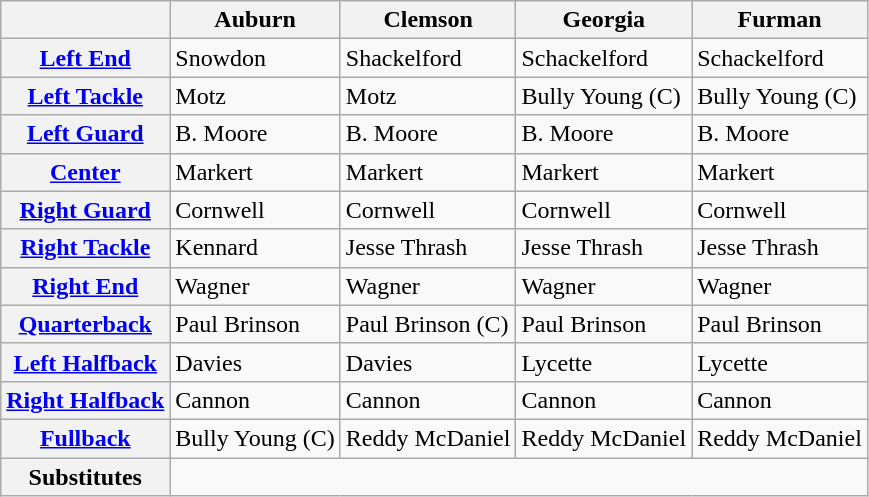<table class=wikitable>
<tr>
<th></th>
<th>Auburn</th>
<th>Clemson</th>
<th>Georgia</th>
<th>Furman</th>
</tr>
<tr>
<th><a href='#'>Left End</a></th>
<td>Snowdon</td>
<td>Shackelford</td>
<td>Schackelford</td>
<td>Schackelford</td>
</tr>
<tr>
<th><a href='#'>Left Tackle</a></th>
<td>Motz</td>
<td>Motz</td>
<td>Bully Young (C)</td>
<td>Bully Young (C)</td>
</tr>
<tr>
<th><a href='#'>Left Guard</a></th>
<td>B. Moore</td>
<td>B. Moore</td>
<td>B. Moore</td>
<td>B. Moore</td>
</tr>
<tr>
<th><a href='#'>Center</a></th>
<td>Markert</td>
<td>Markert</td>
<td>Markert</td>
<td>Markert</td>
</tr>
<tr>
<th><a href='#'>Right Guard</a></th>
<td>Cornwell</td>
<td>Cornwell</td>
<td>Cornwell</td>
<td>Cornwell</td>
</tr>
<tr>
<th><a href='#'>Right Tackle</a></th>
<td>Kennard</td>
<td>Jesse Thrash</td>
<td>Jesse Thrash</td>
<td>Jesse Thrash</td>
</tr>
<tr>
<th><a href='#'>Right End</a></th>
<td>Wagner</td>
<td>Wagner</td>
<td>Wagner</td>
<td>Wagner</td>
</tr>
<tr>
<th><a href='#'>Quarterback</a></th>
<td>Paul Brinson</td>
<td>Paul Brinson (C)</td>
<td>Paul Brinson</td>
<td>Paul Brinson</td>
</tr>
<tr>
<th><a href='#'>Left Halfback</a></th>
<td>Davies</td>
<td>Davies</td>
<td>Lycette</td>
<td>Lycette</td>
</tr>
<tr>
<th><a href='#'>Right Halfback</a></th>
<td>Cannon</td>
<td>Cannon</td>
<td>Cannon</td>
<td>Cannon</td>
</tr>
<tr>
<th><a href='#'>Fullback</a></th>
<td>Bully Young (C)</td>
<td>Reddy McDaniel</td>
<td>Reddy McDaniel</td>
<td>Reddy McDaniel</td>
</tr>
<tr>
<th>Substitutes</th>
<td colspan= "5"></td>
</tr>
</table>
